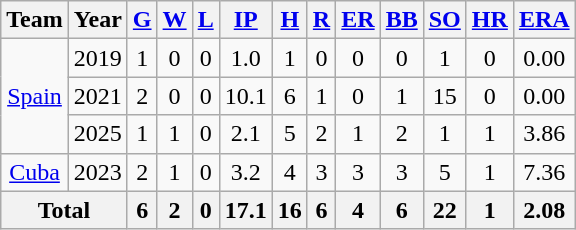<table class="wikitable sortable" style="text-align:center">
<tr>
<th>Team</th>
<th>Year</th>
<th><a href='#'>G</a></th>
<th><a href='#'>W</a></th>
<th><a href='#'>L</a></th>
<th><a href='#'>IP</a></th>
<th><a href='#'>H</a></th>
<th><a href='#'>R</a></th>
<th><a href='#'>ER</a></th>
<th><a href='#'>BB</a></th>
<th><a href='#'>SO</a></th>
<th><a href='#'>HR</a></th>
<th><a href='#'>ERA</a></th>
</tr>
<tr>
<td rowspan=3><a href='#'>Spain</a></td>
<td>2019</td>
<td>1</td>
<td>0</td>
<td>0</td>
<td>1.0</td>
<td>1</td>
<td>0</td>
<td>0</td>
<td>0</td>
<td>1</td>
<td>0</td>
<td>0.00</td>
</tr>
<tr>
<td>2021</td>
<td>2</td>
<td>0</td>
<td>0</td>
<td>10.1</td>
<td>6</td>
<td>1</td>
<td>0</td>
<td>1</td>
<td>15</td>
<td>0</td>
<td>0.00</td>
</tr>
<tr>
<td>2025</td>
<td>1</td>
<td>1</td>
<td>0</td>
<td>2.1</td>
<td>5</td>
<td>2</td>
<td>1</td>
<td>2</td>
<td>1</td>
<td>1</td>
<td>3.86</td>
</tr>
<tr>
<td><a href='#'>Cuba</a></td>
<td>2023</td>
<td>2</td>
<td>1</td>
<td>0</td>
<td>3.2</td>
<td>4</td>
<td>3</td>
<td>3</td>
<td>3</td>
<td>5</td>
<td>1</td>
<td>7.36</td>
</tr>
<tr>
<th colspan=2>Total</th>
<th>6</th>
<th>2</th>
<th>0</th>
<th>17.1</th>
<th>16</th>
<th>6</th>
<th>4</th>
<th>6</th>
<th>22</th>
<th>1</th>
<th>2.08</th>
</tr>
</table>
